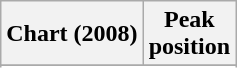<table class="wikitable sortable plainrowheaders" style="text-align:center">
<tr>
<th scope="col">Chart (2008)</th>
<th scope="col">Peak<br> position</th>
</tr>
<tr>
</tr>
<tr>
</tr>
<tr>
</tr>
</table>
